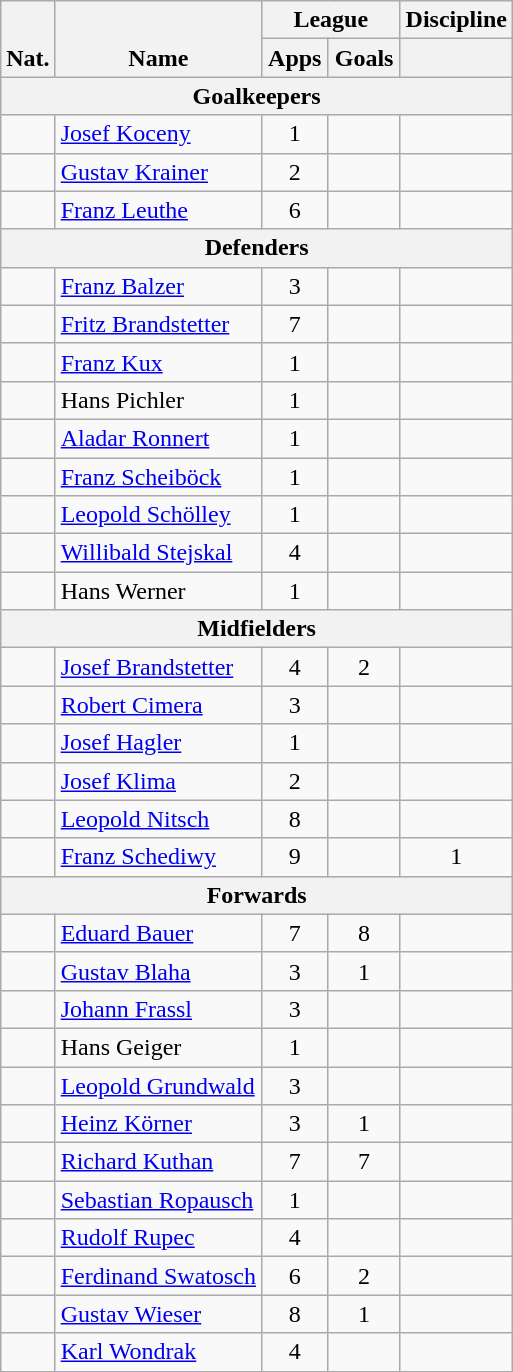<table class="wikitable" style="text-align:center">
<tr>
<th rowspan="2" valign="bottom">Nat.</th>
<th rowspan="2" valign="bottom">Name</th>
<th colspan="2" width="85">League</th>
<th valign="bottom">Discipline</th>
</tr>
<tr>
<th>Apps</th>
<th>Goals</th>
<th></th>
</tr>
<tr>
<th colspan=13>Goalkeepers</th>
</tr>
<tr>
<td></td>
<td align="left"><a href='#'>Josef Koceny</a></td>
<td>1</td>
<td></td>
<td></td>
</tr>
<tr>
<td></td>
<td align="left"><a href='#'>Gustav Krainer</a></td>
<td>2</td>
<td></td>
<td></td>
</tr>
<tr>
<td></td>
<td align="left"><a href='#'>Franz Leuthe</a></td>
<td>6</td>
<td></td>
<td></td>
</tr>
<tr>
<th colspan=13>Defenders</th>
</tr>
<tr>
<td></td>
<td align="left"><a href='#'>Franz Balzer</a></td>
<td>3</td>
<td></td>
<td></td>
</tr>
<tr>
<td></td>
<td align="left"><a href='#'>Fritz Brandstetter</a></td>
<td>7</td>
<td></td>
<td></td>
</tr>
<tr>
<td></td>
<td align="left"><a href='#'>Franz Kux</a></td>
<td>1</td>
<td></td>
<td></td>
</tr>
<tr>
<td></td>
<td align="left">Hans Pichler</td>
<td>1</td>
<td></td>
<td></td>
</tr>
<tr>
<td></td>
<td align="left"><a href='#'>Aladar Ronnert</a></td>
<td>1</td>
<td></td>
<td></td>
</tr>
<tr>
<td></td>
<td align="left"><a href='#'>Franz Scheiböck</a></td>
<td>1</td>
<td></td>
<td></td>
</tr>
<tr>
<td></td>
<td align="left"><a href='#'>Leopold Schölley</a></td>
<td>1</td>
<td></td>
<td></td>
</tr>
<tr>
<td></td>
<td align="left"><a href='#'>Willibald Stejskal</a></td>
<td>4</td>
<td></td>
<td></td>
</tr>
<tr>
<td></td>
<td align="left">Hans Werner</td>
<td>1</td>
<td></td>
<td></td>
</tr>
<tr>
<th colspan=13>Midfielders</th>
</tr>
<tr>
<td></td>
<td align="left"><a href='#'>Josef Brandstetter</a></td>
<td>4</td>
<td>2</td>
<td></td>
</tr>
<tr>
<td></td>
<td align="left"><a href='#'>Robert Cimera</a></td>
<td>3</td>
<td></td>
<td></td>
</tr>
<tr>
<td></td>
<td align="left"><a href='#'>Josef Hagler</a></td>
<td>1</td>
<td></td>
<td></td>
</tr>
<tr>
<td></td>
<td align="left"><a href='#'>Josef Klima</a></td>
<td>2</td>
<td></td>
<td></td>
</tr>
<tr>
<td></td>
<td align="left"><a href='#'>Leopold Nitsch</a></td>
<td>8</td>
<td></td>
<td></td>
</tr>
<tr>
<td></td>
<td align="left"><a href='#'>Franz Schediwy</a></td>
<td>9</td>
<td></td>
<td>1</td>
</tr>
<tr>
<th colspan=13>Forwards</th>
</tr>
<tr>
<td></td>
<td align="left"><a href='#'>Eduard Bauer</a></td>
<td>7</td>
<td>8</td>
<td></td>
</tr>
<tr>
<td></td>
<td align="left"><a href='#'>Gustav Blaha</a></td>
<td>3</td>
<td>1</td>
<td></td>
</tr>
<tr>
<td></td>
<td align="left"><a href='#'>Johann Frassl</a></td>
<td>3</td>
<td></td>
<td></td>
</tr>
<tr>
<td></td>
<td align="left">Hans Geiger</td>
<td>1</td>
<td></td>
<td></td>
</tr>
<tr>
<td></td>
<td align="left"><a href='#'>Leopold Grundwald</a></td>
<td>3</td>
<td></td>
<td></td>
</tr>
<tr>
<td></td>
<td align="left"><a href='#'>Heinz Körner</a></td>
<td>3</td>
<td>1</td>
<td></td>
</tr>
<tr>
<td></td>
<td align="left"><a href='#'>Richard Kuthan</a></td>
<td>7</td>
<td>7</td>
<td></td>
</tr>
<tr>
<td></td>
<td align="left"><a href='#'>Sebastian Ropausch</a></td>
<td>1</td>
<td></td>
<td></td>
</tr>
<tr>
<td></td>
<td align="left"><a href='#'>Rudolf Rupec</a></td>
<td>4</td>
<td></td>
<td></td>
</tr>
<tr>
<td></td>
<td align="left"><a href='#'>Ferdinand Swatosch</a></td>
<td>6</td>
<td>2</td>
<td></td>
</tr>
<tr>
<td></td>
<td align="left"><a href='#'>Gustav Wieser</a></td>
<td>8</td>
<td>1</td>
<td></td>
</tr>
<tr>
<td></td>
<td align="left"><a href='#'>Karl Wondrak</a></td>
<td>4</td>
<td></td>
<td></td>
</tr>
</table>
